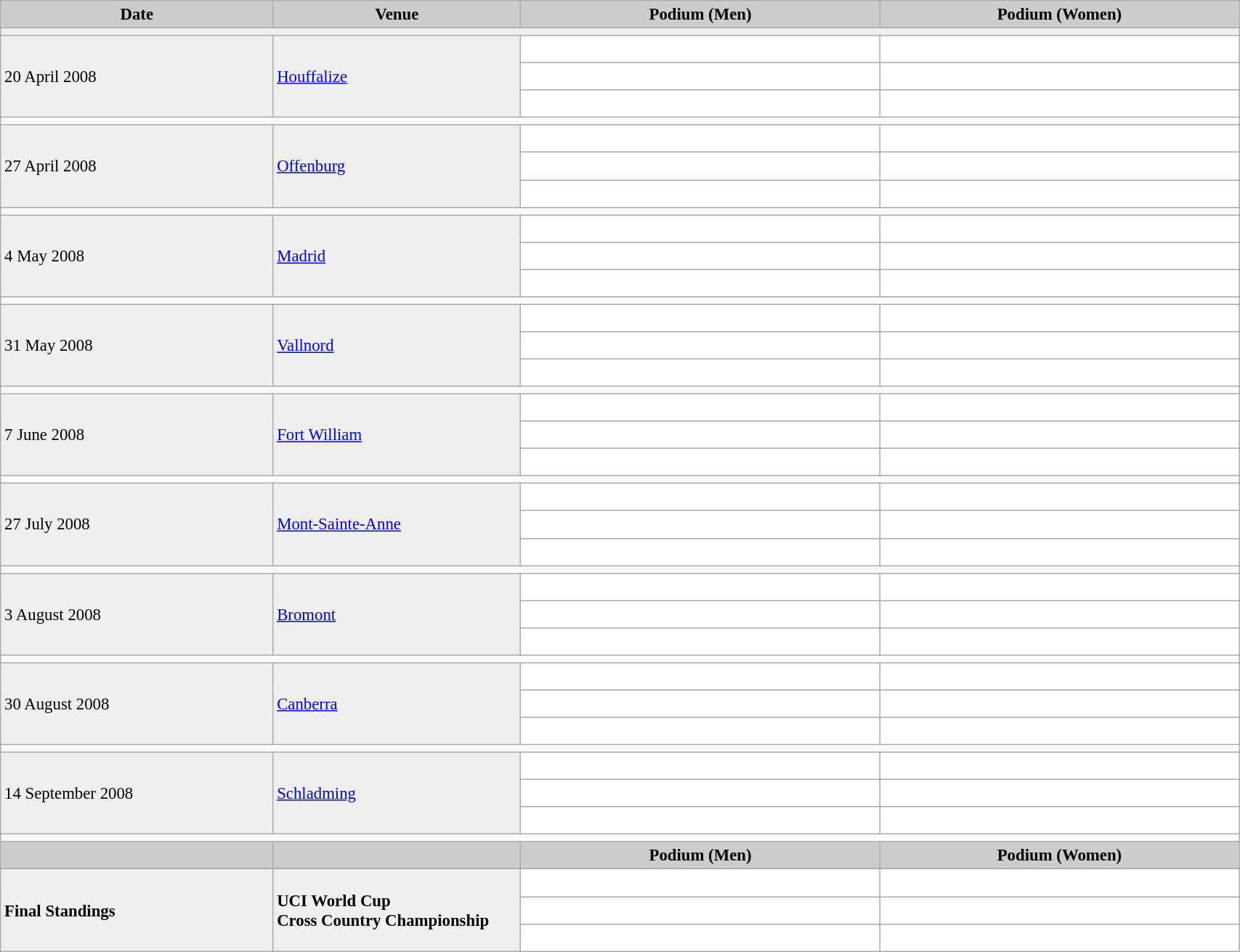<table class="wikitable" width=90% bgcolor="#f7f8ff" cellpadding="3" cellspacing="0" border="1" style="font-size: 95%; border: gray solid 1px; border-collapse: collapse;">
<tr bgcolor="#CCCCCC">
<td align="center"><strong>Date</strong></td>
<td width=20% align="center"><strong>Venue</strong></td>
<td width=29% align="center"><strong>Podium (Men)</strong></td>
<td width=29% align="center"><strong>Podium (Women)</strong></td>
</tr>
<tr bgcolor="#EFEFEF">
<td colspan=4></td>
</tr>
<tr bgcolor="#EFEFEF">
<td rowspan=3>20 April 2008</td>
<td rowspan=3> <a href='#'>Houffalize</a></td>
<td bgcolor="#ffffff">   </td>
<td bgcolor="#ffffff">   </td>
</tr>
<tr>
<td bgcolor="#ffffff">   </td>
<td bgcolor="#ffffff">   </td>
</tr>
<tr>
<td bgcolor="#ffffff">   </td>
<td bgcolor="#ffffff">   </td>
</tr>
<tr>
<td colspan=4></td>
</tr>
<tr bgcolor="#EFEFEF">
<td rowspan=3>27 April 2008</td>
<td rowspan=3> <a href='#'>Offenburg</a></td>
<td bgcolor="#ffffff">   </td>
<td bgcolor="#ffffff">   </td>
</tr>
<tr>
<td bgcolor="#ffffff">   </td>
<td bgcolor="#ffffff">   </td>
</tr>
<tr>
<td bgcolor="#ffffff">   </td>
<td bgcolor="#ffffff">   </td>
</tr>
<tr>
<td colspan=4></td>
</tr>
<tr bgcolor="#EFEFEF">
<td rowspan=3>4 May 2008</td>
<td rowspan=3> <a href='#'>Madrid</a></td>
<td bgcolor="#ffffff">   </td>
<td bgcolor="#ffffff">   </td>
</tr>
<tr>
<td bgcolor="#ffffff">   </td>
<td bgcolor="#ffffff">   </td>
</tr>
<tr>
<td bgcolor="#ffffff">   </td>
<td bgcolor="#ffffff">   </td>
</tr>
<tr>
<td colspan=4></td>
</tr>
<tr bgcolor="#EFEFEF">
<td rowspan=3>31 May 2008</td>
<td rowspan=3> <a href='#'>Vallnord</a></td>
<td bgcolor="#ffffff">   </td>
<td bgcolor="#ffffff">   </td>
</tr>
<tr>
<td bgcolor="#ffffff">   </td>
<td bgcolor="#ffffff">   </td>
</tr>
<tr>
<td bgcolor="#ffffff">   </td>
<td bgcolor="#ffffff">   </td>
</tr>
<tr>
<td colspan=4></td>
</tr>
<tr bgcolor="#EFEFEF">
<td rowspan=3>7 June 2008</td>
<td rowspan=3> <a href='#'>Fort William</a></td>
<td bgcolor="#ffffff">   </td>
<td bgcolor="#ffffff">   </td>
</tr>
<tr>
<td bgcolor="#ffffff">   </td>
<td bgcolor="#ffffff">   </td>
</tr>
<tr>
<td bgcolor="#ffffff">   </td>
<td bgcolor="#ffffff">   </td>
</tr>
<tr>
<td colspan=4></td>
</tr>
<tr bgcolor="#EFEFEF">
<td rowspan=3>27 July 2008</td>
<td rowspan=3> <a href='#'>Mont-Sainte-Anne</a></td>
<td bgcolor="#ffffff">   </td>
<td bgcolor="#ffffff">   </td>
</tr>
<tr>
<td bgcolor="#ffffff">   </td>
<td bgcolor="#ffffff">   </td>
</tr>
<tr>
<td bgcolor="#ffffff">   </td>
<td bgcolor="#ffffff">   </td>
</tr>
<tr>
<td colspan=4></td>
</tr>
<tr bgcolor="#EFEFEF">
<td rowspan=3>3 August 2008</td>
<td rowspan=3> <a href='#'>Bromont</a></td>
<td bgcolor="#ffffff">   </td>
<td bgcolor="#ffffff">   </td>
</tr>
<tr>
<td bgcolor="#ffffff">   </td>
<td bgcolor="#ffffff">   </td>
</tr>
<tr>
<td bgcolor="#ffffff">   </td>
<td bgcolor="#ffffff">   </td>
</tr>
<tr>
<td colspan=4></td>
</tr>
<tr bgcolor="#EFEFEF">
<td rowspan=3>30 August 2008</td>
<td rowspan=3> <a href='#'>Canberra</a></td>
<td bgcolor="#ffffff">   </td>
<td bgcolor="#ffffff">   </td>
</tr>
<tr>
<td bgcolor="#ffffff">   </td>
<td bgcolor="#ffffff">   </td>
</tr>
<tr>
<td bgcolor="#ffffff">   </td>
<td bgcolor="#ffffff">   </td>
</tr>
<tr>
<td colspan=4></td>
</tr>
<tr bgcolor="#EFEFEF">
<td rowspan=3>14 September 2008</td>
<td rowspan=3> <a href='#'>Schladming</a></td>
<td bgcolor="#ffffff">   </td>
<td bgcolor="#ffffff">   </td>
</tr>
<tr>
<td bgcolor="#ffffff">   </td>
<td bgcolor="#ffffff">   </td>
</tr>
<tr>
<td bgcolor="#ffffff">   </td>
<td bgcolor="#ffffff">   </td>
</tr>
<tr>
<td colspan=4></td>
</tr>
<tr bgcolor="#CCCCCC">
<td align="center"></td>
<td width=20% align="center"></td>
<td width=29% align="center"><strong>Podium (Men)</strong></td>
<td width=29% align="center"><strong>Podium (Women)</strong></td>
</tr>
<tr bgcolor="#EFEFEF">
</tr>
<tr bgcolor="#EFEFEF">
<td rowspan=3><strong>Final Standings</strong></td>
<td rowspan=3><strong>UCI World Cup<br> Cross Country Championship</strong></td>
<td bgcolor="#ffffff">   </td>
<td bgcolor="#ffffff">   </td>
</tr>
<tr>
<td bgcolor="#ffffff">    </td>
<td bgcolor="#ffffff">    </td>
</tr>
<tr>
<td bgcolor="#ffffff">    </td>
<td bgcolor="#ffffff">    </td>
</tr>
</table>
